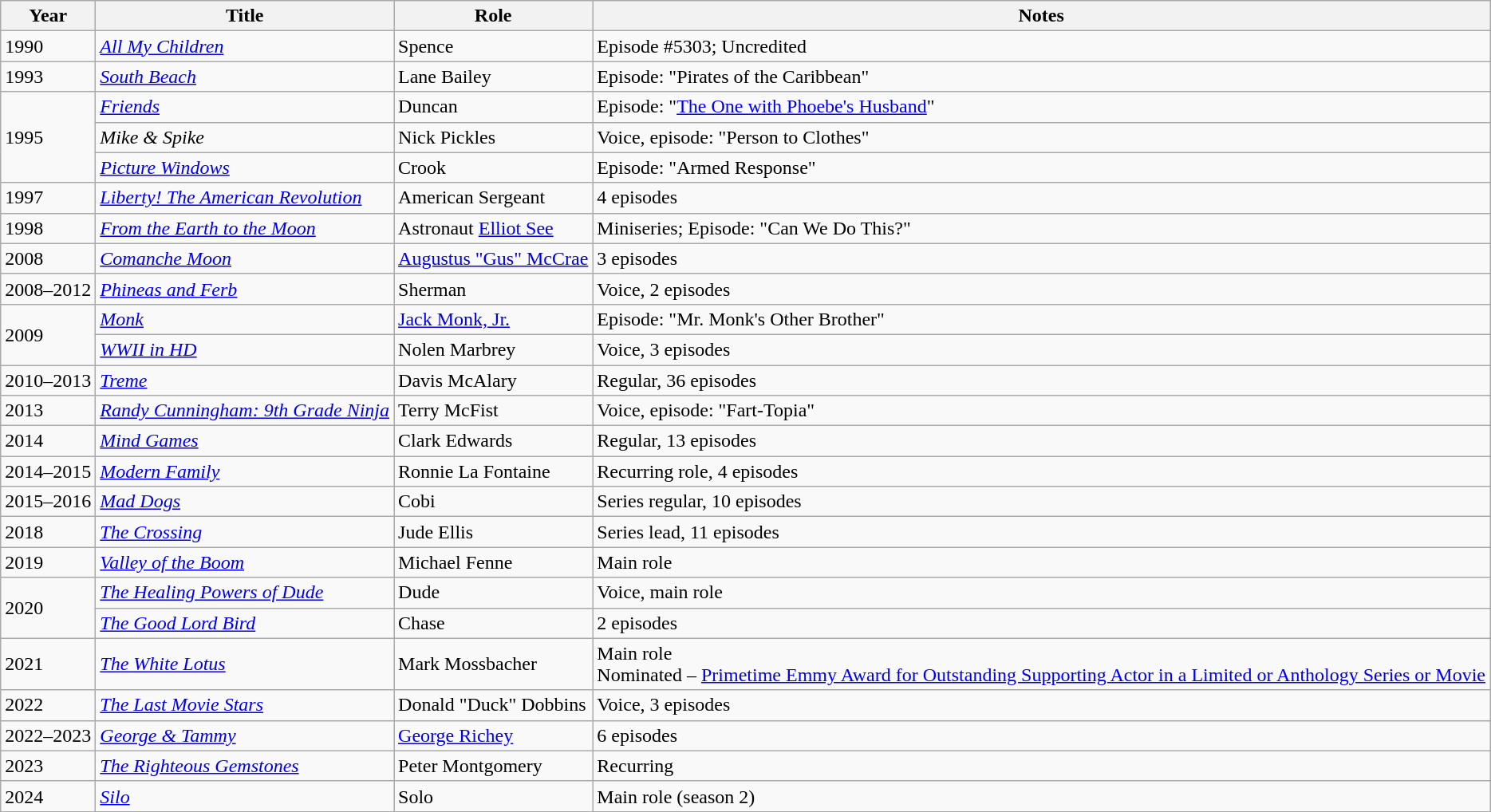<table class="wikitable sortable">
<tr>
<th>Year</th>
<th>Title</th>
<th>Role</th>
<th class="unsortable">Notes</th>
</tr>
<tr>
<td>1990</td>
<td><em><a href='#'>All My Children</a></em></td>
<td>Spence</td>
<td>Episode #5303; Uncredited</td>
</tr>
<tr>
<td>1993</td>
<td><em><a href='#'>South Beach</a></em></td>
<td>Lane Bailey</td>
<td>Episode: "Pirates of the Caribbean"</td>
</tr>
<tr>
<td rowspan=3>1995</td>
<td><em><a href='#'>Friends</a></em></td>
<td>Duncan</td>
<td>Episode: "<a href='#'>The One with Phoebe's Husband</a>"</td>
</tr>
<tr>
<td><em>Mike & Spike</em></td>
<td>Nick Pickles</td>
<td>Voice, episode: "Person to Clothes"</td>
</tr>
<tr>
<td><em><a href='#'>Picture Windows</a></em></td>
<td>Crook</td>
<td>Episode: "Armed Response"</td>
</tr>
<tr>
<td>1997</td>
<td><em><a href='#'>Liberty! The American Revolution</a></em></td>
<td>American Sergeant</td>
<td>4 episodes</td>
</tr>
<tr>
<td>1998</td>
<td><em><a href='#'>From the Earth to the Moon</a></em></td>
<td>Astronaut <a href='#'>Elliot See</a></td>
<td>Miniseries; Episode: "Can We Do This?"</td>
</tr>
<tr>
<td>2008</td>
<td><em><a href='#'>Comanche Moon</a></em></td>
<td><a href='#'>Augustus "Gus" McCrae</a></td>
<td>3 episodes</td>
</tr>
<tr>
<td>2008–2012</td>
<td><em><a href='#'>Phineas and Ferb</a></em></td>
<td>Sherman</td>
<td>Voice, 2 episodes</td>
</tr>
<tr>
<td rowspan=2>2009</td>
<td><em><a href='#'>Monk</a></em></td>
<td><a href='#'>Jack Monk, Jr.</a></td>
<td>Episode: "Mr. Monk's Other Brother"</td>
</tr>
<tr>
<td><em><a href='#'>WWII in HD</a></em></td>
<td>Nolen Marbrey</td>
<td>Voice, 3 episodes</td>
</tr>
<tr>
<td>2010–2013</td>
<td><em><a href='#'>Treme</a></em></td>
<td>Davis McAlary</td>
<td>Regular, 36 episodes</td>
</tr>
<tr>
<td>2013</td>
<td><em><a href='#'>Randy Cunningham: 9th Grade Ninja</a></em></td>
<td>Terry McFist</td>
<td>Voice, episode: "Fart-Topia"</td>
</tr>
<tr>
<td>2014</td>
<td><em><a href='#'>Mind Games</a></em></td>
<td>Clark Edwards</td>
<td>Regular, 13 episodes</td>
</tr>
<tr>
<td>2014–2015</td>
<td><em><a href='#'>Modern Family</a></em></td>
<td>Ronnie La Fontaine</td>
<td>Recurring role, 4 episodes</td>
</tr>
<tr>
<td>2015–2016</td>
<td><em><a href='#'>Mad Dogs</a></em></td>
<td>Cobi</td>
<td>Series regular, 10 episodes</td>
</tr>
<tr>
<td>2018</td>
<td><em><a href='#'>The Crossing</a></em></td>
<td>Jude Ellis</td>
<td>Series lead, 11 episodes</td>
</tr>
<tr>
<td>2019</td>
<td><em><a href='#'>Valley of the Boom</a></em></td>
<td>Michael Fenne</td>
<td>Main role</td>
</tr>
<tr>
<td rowspan="2">2020</td>
<td><em><a href='#'>The Healing Powers of Dude</a></em></td>
<td>Dude</td>
<td>Voice, main role</td>
</tr>
<tr>
<td><em><a href='#'>The Good Lord Bird</a></em></td>
<td>Chase</td>
<td>2 episodes</td>
</tr>
<tr>
<td>2021</td>
<td><em><a href='#'>The White Lotus</a></em></td>
<td>Mark Mossbacher</td>
<td>Main role<br>Nominated – <a href='#'>Primetime Emmy Award for Outstanding Supporting Actor in a Limited or Anthology Series or Movie</a></td>
</tr>
<tr>
<td>2022</td>
<td><em><a href='#'>The Last Movie Stars</a></em></td>
<td>Donald "Duck" Dobbins</td>
<td>Voice, 3 episodes</td>
</tr>
<tr>
<td>2022–2023</td>
<td><em><a href='#'>George & Tammy</a></em></td>
<td><a href='#'>George Richey</a></td>
<td>6 episodes</td>
</tr>
<tr>
<td>2023</td>
<td><em><a href='#'>The Righteous Gemstones</a></em></td>
<td>Peter Montgomery</td>
<td>Recurring</td>
</tr>
<tr>
<td>2024</td>
<td><em><a href='#'>Silo</a></em></td>
<td>Solo</td>
<td>Main role (season 2)</td>
</tr>
</table>
